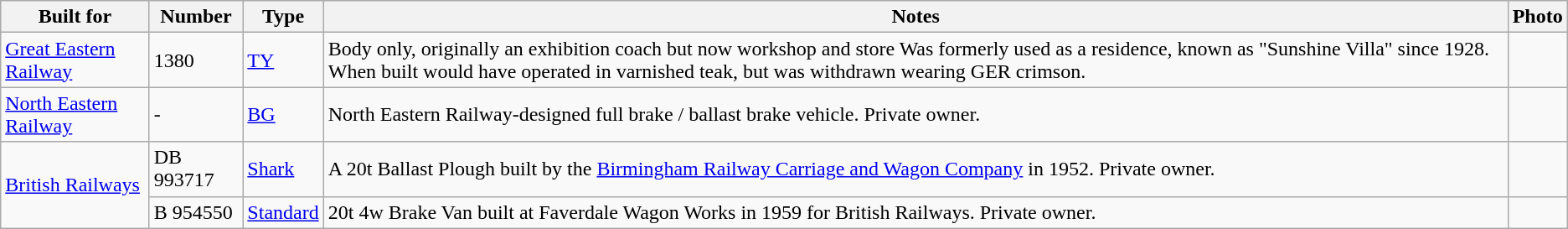<table class="wikitable">
<tr>
<th>Built for</th>
<th>Number</th>
<th>Type</th>
<th>Notes</th>
<th>Photo</th>
</tr>
<tr>
<td rowspan="1"><a href='#'>Great Eastern Railway</a></td>
<td>1380</td>
<td><a href='#'>TY</a></td>
<td>Body only, originally an exhibition coach but now workshop and store  Was formerly used as a residence, known as "Sunshine Villa" since 1928. When built would have operated in varnished teak, but was withdrawn wearing GER crimson.</td>
<td></td>
</tr>
<tr>
<td rowspan="1"><a href='#'>North Eastern Railway</a></td>
<td>-</td>
<td><a href='#'>BG</a></td>
<td>North Eastern Railway-designed full brake / ballast brake vehicle. Private owner.</td>
<td></td>
</tr>
<tr>
<td rowspan=2><a href='#'>British Railways</a></td>
<td>DB 993717</td>
<td><a href='#'>Shark</a></td>
<td>A 20t Ballast Plough built by the <a href='#'>Birmingham Railway Carriage and Wagon Company</a> in 1952. Private owner.</td>
<td></td>
</tr>
<tr>
<td>B 954550</td>
<td><a href='#'>Standard</a></td>
<td>20t 4w Brake Van built at Faverdale Wagon Works in 1959 for British Railways. Private owner.</td>
<td></td>
</tr>
</table>
